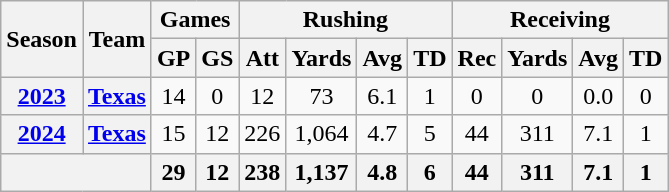<table class="wikitable" style="text-align:center;">
<tr>
<th rowspan="2">Season</th>
<th rowspan="2">Team</th>
<th colspan="2">Games</th>
<th colspan="4">Rushing</th>
<th colspan="4">Receiving</th>
</tr>
<tr>
<th>GP</th>
<th>GS</th>
<th>Att</th>
<th>Yards</th>
<th>Avg</th>
<th>TD</th>
<th>Rec</th>
<th>Yards</th>
<th>Avg</th>
<th>TD</th>
</tr>
<tr>
<th><a href='#'>2023</a></th>
<th><a href='#'>Texas</a></th>
<td>14</td>
<td>0</td>
<td>12</td>
<td>73</td>
<td>6.1</td>
<td>1</td>
<td>0</td>
<td>0</td>
<td>0.0</td>
<td>0</td>
</tr>
<tr>
<th><a href='#'>2024</a></th>
<th><a href='#'>Texas</a></th>
<td>15</td>
<td>12</td>
<td>226</td>
<td>1,064</td>
<td>4.7</td>
<td>5</td>
<td>44</td>
<td>311</td>
<td>7.1</td>
<td>1</td>
</tr>
<tr>
<th colspan="2"></th>
<th>29</th>
<th>12</th>
<th>238</th>
<th>1,137</th>
<th>4.8</th>
<th>6</th>
<th>44</th>
<th>311</th>
<th>7.1</th>
<th>1</th>
</tr>
</table>
